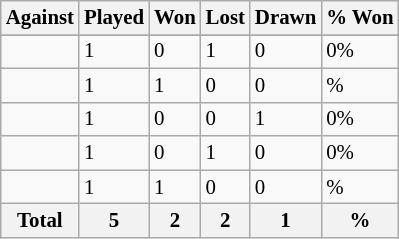<table class="sortable wikitable" style="font-size: 87%;">
<tr>
<th>Against</th>
<th>Played</th>
<th>Won</th>
<th>Lost</th>
<th>Drawn</th>
<th>% Won</th>
</tr>
<tr bgcolor="#d0ffd0" align="center">
</tr>
<tr>
<td align="left"></td>
<td>1</td>
<td>0</td>
<td>1</td>
<td>0</td>
<td>0%</td>
</tr>
<tr>
<td align="left"></td>
<td>1</td>
<td>1</td>
<td>0</td>
<td>0</td>
<td>%</td>
</tr>
<tr>
<td align="left"></td>
<td>1</td>
<td>0</td>
<td>0</td>
<td>1</td>
<td>0%</td>
</tr>
<tr>
<td align="left"></td>
<td>1</td>
<td>0</td>
<td>1</td>
<td>0</td>
<td>0%</td>
</tr>
<tr>
<td align="left"></td>
<td>1</td>
<td>1</td>
<td>0</td>
<td>0</td>
<td>%</td>
</tr>
<tr>
<th>Total</th>
<th><strong>5</strong></th>
<th><strong>2</strong></th>
<th><strong>2</strong></th>
<th><strong>1</strong></th>
<th><strong>%</strong></th>
</tr>
</table>
